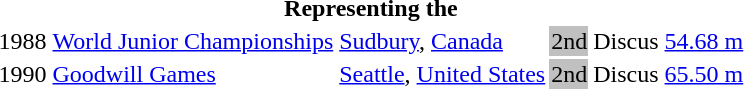<table>
<tr>
<th colspan="6">Representing the </th>
</tr>
<tr>
<td>1988</td>
<td><a href='#'>World Junior Championships</a></td>
<td><a href='#'>Sudbury</a>, <a href='#'>Canada</a></td>
<td bgcolor=silver>2nd</td>
<td>Discus</td>
<td><a href='#'>54.68 m</a></td>
</tr>
<tr>
<td>1990</td>
<td><a href='#'>Goodwill Games</a></td>
<td><a href='#'>Seattle</a>, <a href='#'>United States</a></td>
<td bgcolor="silver">2nd</td>
<td>Discus</td>
<td><a href='#'>65.50 m</a></td>
</tr>
</table>
